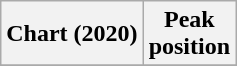<table class="wikitable plainrowheaders" style="text-align:center">
<tr>
<th scope="col">Chart (2020)</th>
<th scope="col">Peak<br>position</th>
</tr>
<tr>
</tr>
</table>
